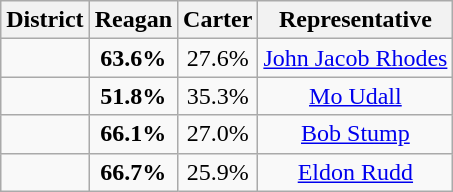<table class=wikitable>
<tr>
<th>District</th>
<th>Reagan</th>
<th>Carter</th>
<th>Representative</th>
</tr>
<tr align=center>
<td></td>
<td><strong>63.6%</strong></td>
<td>27.6%</td>
<td><a href='#'>John Jacob Rhodes</a></td>
</tr>
<tr align=center>
<td></td>
<td><strong>51.8%</strong></td>
<td>35.3%</td>
<td><a href='#'>Mo Udall</a></td>
</tr>
<tr align=center>
<td></td>
<td><strong>66.1%</strong></td>
<td>27.0%</td>
<td><a href='#'>Bob Stump</a></td>
</tr>
<tr align=center>
<td></td>
<td><strong>66.7%</strong></td>
<td>25.9%</td>
<td><a href='#'>Eldon Rudd</a></td>
</tr>
</table>
